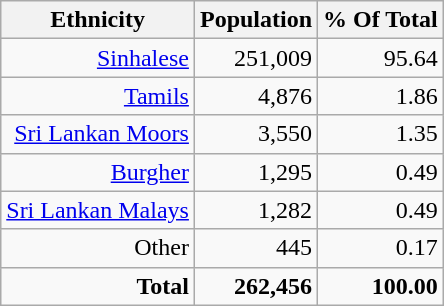<table class="wikitable" style="text-align: right;">
<tr>
<th>Ethnicity</th>
<th>Population</th>
<th>% Of Total</th>
</tr>
<tr>
<td><a href='#'>Sinhalese</a></td>
<td>251,009</td>
<td>95.64</td>
</tr>
<tr>
<td><a href='#'>Tamils</a></td>
<td>4,876</td>
<td>1.86</td>
</tr>
<tr>
<td><a href='#'>Sri Lankan Moors</a></td>
<td>3,550</td>
<td>1.35</td>
</tr>
<tr>
<td><a href='#'>Burgher</a></td>
<td>1,295</td>
<td>0.49</td>
</tr>
<tr>
<td><a href='#'>Sri Lankan Malays</a></td>
<td>1,282</td>
<td>0.49</td>
</tr>
<tr>
<td>Other</td>
<td>445</td>
<td>0.17</td>
</tr>
<tr>
<td><strong>Total</strong></td>
<td><strong>262,456</strong></td>
<td><strong>100.00</strong></td>
</tr>
</table>
